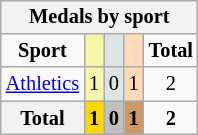<table class="wikitable" style="font-size:85%; float:right">
<tr style="background:#efefef;">
<th colspan=7><strong>Medals by sport</strong></th>
</tr>
<tr align=center>
<td><strong>Sport</strong></td>
<td style="background:#f7f6a8;"></td>
<td style="background:#dce5e5;"></td>
<td style="background:#ffdab9;"></td>
<td><strong>Total</strong></td>
</tr>
<tr align=center>
<td><a href='#'>Athletics</a></td>
<td style="background:#f7f6a8;">1</td>
<td style="background:#dce5e5;">0</td>
<td style="background:#ffdab9;">1</td>
<td>2</td>
</tr>
<tr align=center>
<th><strong>Total</strong></th>
<td style="background:gold;"><strong>1</strong></td>
<td style="background:silver;"><strong>0</strong></td>
<td style="background:#c96;"><strong>1</strong></td>
<td><strong>2</strong></td>
</tr>
</table>
